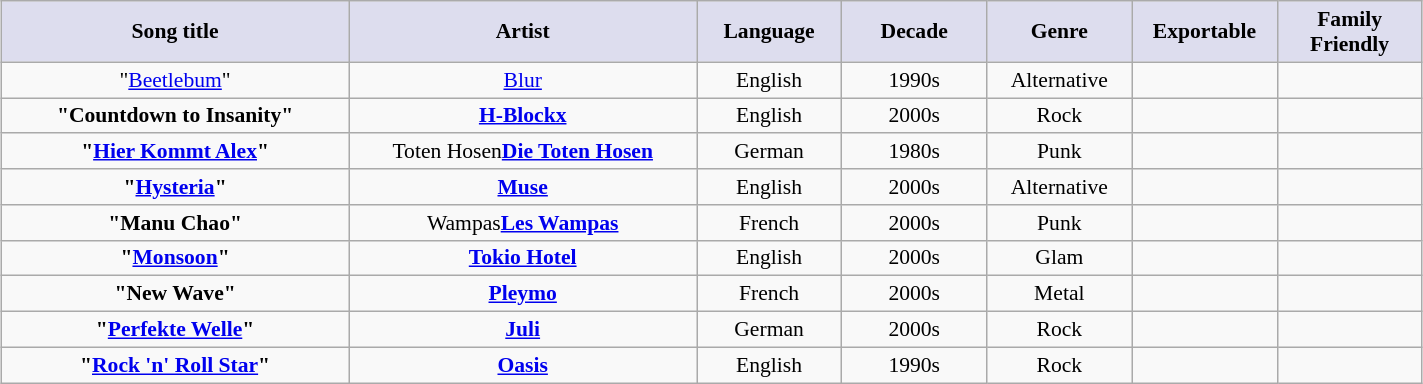<table class="wikitable sortable" style="font-size:90%; text-align:center; margin: 5px;">
<tr>
<th style="background-color:#ddddee;" width=225>Song title</th>
<th style="background-color:#ddddee;" width=225>Artist</th>
<th style="background-color:#ddddee;" width=90>Language</th>
<th style="background-color:#ddddee;" width=90>Decade</th>
<th style="background-color:#ddddee;" width=90>Genre</th>
<th style="background-color:#ddddee;" width=90>Exportable</th>
<th style="background-color:#ddddee;" width=90>Family Friendly</th>
</tr>
<tr>
<td>"<a href='#'>Beetlebum</a>"</td>
<td><a href='#'>Blur</a></td>
<td>English</td>
<td>1990s</td>
<td>Alternative</td>
<td></td>
<td></td>
</tr>
<tr>
<td><strong>"Countdown to Insanity"</strong></td>
<td><strong><a href='#'>H-Blockx</a></strong></td>
<td>English</td>
<td>2000s</td>
<td>Rock</td>
<td></td>
<td></td>
</tr>
<tr>
<td><strong>"<a href='#'>Hier Kommt Alex</a>"</strong></td>
<td><span>Toten Hosen</span><strong><a href='#'>Die Toten Hosen</a></strong></td>
<td>German</td>
<td>1980s</td>
<td>Punk</td>
<td></td>
<td></td>
</tr>
<tr>
<td><strong>"<a href='#'>Hysteria</a>"</strong></td>
<td><strong><a href='#'>Muse</a></strong></td>
<td>English</td>
<td>2000s</td>
<td>Alternative</td>
<td></td>
<td></td>
</tr>
<tr>
<td><strong>"Manu Chao"</strong></td>
<td><span>Wampas</span><strong><a href='#'>Les Wampas</a></strong></td>
<td>French</td>
<td>2000s</td>
<td>Punk</td>
<td></td>
<td></td>
</tr>
<tr>
<td><strong>"<a href='#'>Monsoon</a>"</strong></td>
<td><strong><a href='#'>Tokio Hotel</a></strong></td>
<td>English</td>
<td>2000s</td>
<td>Glam</td>
<td></td>
<td></td>
</tr>
<tr>
<td><strong>"New Wave"</strong></td>
<td><strong><a href='#'>Pleymo</a></strong></td>
<td>French</td>
<td>2000s</td>
<td>Metal</td>
<td></td>
<td></td>
</tr>
<tr>
<td><strong>"<a href='#'>Perfekte Welle</a>"</strong></td>
<td><strong><a href='#'>Juli</a></strong></td>
<td>German</td>
<td>2000s</td>
<td>Rock</td>
<td></td>
<td></td>
</tr>
<tr>
<td><strong>"<a href='#'>Rock 'n' Roll Star</a>"</strong></td>
<td><strong><a href='#'>Oasis</a></strong></td>
<td>English</td>
<td>1990s</td>
<td>Rock</td>
<td></td>
<td></td>
</tr>
</table>
